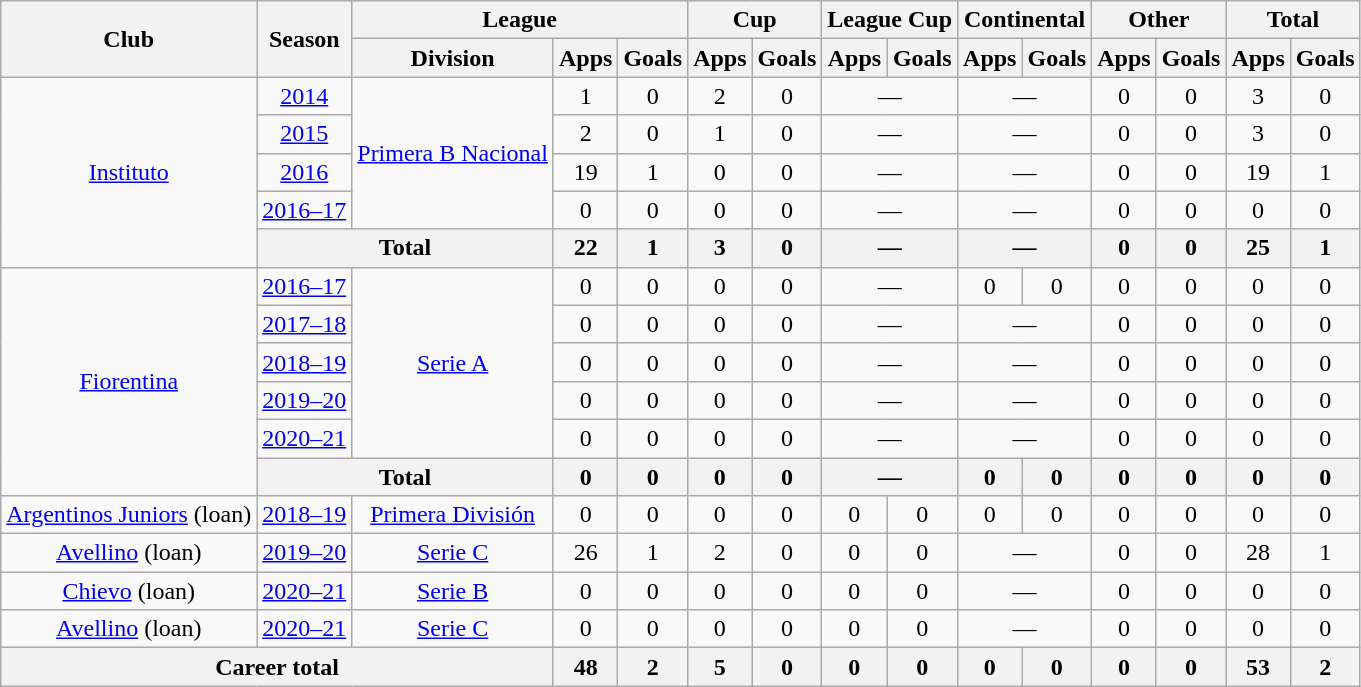<table class="wikitable" style="text-align:center">
<tr>
<th rowspan="2">Club</th>
<th rowspan="2">Season</th>
<th colspan="3">League</th>
<th colspan="2">Cup</th>
<th colspan="2">League Cup</th>
<th colspan="2">Continental</th>
<th colspan="2">Other</th>
<th colspan="2">Total</th>
</tr>
<tr>
<th>Division</th>
<th>Apps</th>
<th>Goals</th>
<th>Apps</th>
<th>Goals</th>
<th>Apps</th>
<th>Goals</th>
<th>Apps</th>
<th>Goals</th>
<th>Apps</th>
<th>Goals</th>
<th>Apps</th>
<th>Goals</th>
</tr>
<tr>
<td rowspan="5"><a href='#'>Instituto</a></td>
<td><a href='#'>2014</a></td>
<td rowspan="4"><a href='#'>Primera B Nacional</a></td>
<td>1</td>
<td>0</td>
<td>2</td>
<td>0</td>
<td colspan="2">—</td>
<td colspan="2">—</td>
<td>0</td>
<td>0</td>
<td>3</td>
<td>0</td>
</tr>
<tr>
<td><a href='#'>2015</a></td>
<td>2</td>
<td>0</td>
<td>1</td>
<td>0</td>
<td colspan="2">—</td>
<td colspan="2">—</td>
<td>0</td>
<td>0</td>
<td>3</td>
<td>0</td>
</tr>
<tr>
<td><a href='#'>2016</a></td>
<td>19</td>
<td>1</td>
<td>0</td>
<td>0</td>
<td colspan="2">—</td>
<td colspan="2">—</td>
<td>0</td>
<td>0</td>
<td>19</td>
<td>1</td>
</tr>
<tr>
<td><a href='#'>2016–17</a></td>
<td>0</td>
<td>0</td>
<td>0</td>
<td>0</td>
<td colspan="2">—</td>
<td colspan="2">—</td>
<td>0</td>
<td>0</td>
<td>0</td>
<td>0</td>
</tr>
<tr>
<th colspan="2">Total</th>
<th>22</th>
<th>1</th>
<th>3</th>
<th>0</th>
<th colspan="2">—</th>
<th colspan="2">—</th>
<th>0</th>
<th>0</th>
<th>25</th>
<th>1</th>
</tr>
<tr>
<td rowspan="6"><a href='#'>Fiorentina</a></td>
<td><a href='#'>2016–17</a></td>
<td rowspan="5"><a href='#'>Serie A</a></td>
<td>0</td>
<td>0</td>
<td>0</td>
<td>0</td>
<td colspan="2">—</td>
<td>0</td>
<td>0</td>
<td>0</td>
<td>0</td>
<td>0</td>
<td>0</td>
</tr>
<tr>
<td><a href='#'>2017–18</a></td>
<td>0</td>
<td>0</td>
<td>0</td>
<td>0</td>
<td colspan="2">—</td>
<td colspan="2">—</td>
<td>0</td>
<td>0</td>
<td>0</td>
<td>0</td>
</tr>
<tr>
<td><a href='#'>2018–19</a></td>
<td>0</td>
<td>0</td>
<td>0</td>
<td>0</td>
<td colspan="2">—</td>
<td colspan="2">—</td>
<td>0</td>
<td>0</td>
<td>0</td>
<td>0</td>
</tr>
<tr>
<td><a href='#'>2019–20</a></td>
<td>0</td>
<td>0</td>
<td>0</td>
<td>0</td>
<td colspan="2">—</td>
<td colspan="2">—</td>
<td>0</td>
<td>0</td>
<td>0</td>
<td>0</td>
</tr>
<tr>
<td><a href='#'>2020–21</a></td>
<td>0</td>
<td>0</td>
<td>0</td>
<td>0</td>
<td colspan="2">—</td>
<td colspan="2">—</td>
<td>0</td>
<td>0</td>
<td>0</td>
<td>0</td>
</tr>
<tr>
<th colspan="2">Total</th>
<th>0</th>
<th>0</th>
<th>0</th>
<th>0</th>
<th colspan="2">—</th>
<th>0</th>
<th>0</th>
<th>0</th>
<th>0</th>
<th>0</th>
<th>0</th>
</tr>
<tr>
<td rowspan="1"><a href='#'>Argentinos Juniors</a> (loan)</td>
<td><a href='#'>2018–19</a></td>
<td rowspan="1"><a href='#'>Primera División</a></td>
<td>0</td>
<td>0</td>
<td>0</td>
<td>0</td>
<td>0</td>
<td>0</td>
<td>0</td>
<td>0</td>
<td>0</td>
<td>0</td>
<td>0</td>
<td>0</td>
</tr>
<tr>
<td rowspan="1"><a href='#'>Avellino</a> (loan)</td>
<td><a href='#'>2019–20</a></td>
<td rowspan="1"><a href='#'>Serie C</a></td>
<td>26</td>
<td>1</td>
<td>2</td>
<td>0</td>
<td>0</td>
<td>0</td>
<td colspan="2">—</td>
<td>0</td>
<td>0</td>
<td>28</td>
<td>1</td>
</tr>
<tr>
<td rowspan="1"><a href='#'>Chievo</a> (loan)</td>
<td><a href='#'>2020–21</a></td>
<td rowspan="1"><a href='#'>Serie B</a></td>
<td>0</td>
<td>0</td>
<td>0</td>
<td>0</td>
<td>0</td>
<td>0</td>
<td colspan="2">—</td>
<td>0</td>
<td>0</td>
<td>0</td>
<td>0</td>
</tr>
<tr>
<td rowspan="1"><a href='#'>Avellino</a> (loan)</td>
<td><a href='#'>2020–21</a></td>
<td rowspan="1"><a href='#'>Serie C</a></td>
<td>0</td>
<td>0</td>
<td>0</td>
<td>0</td>
<td>0</td>
<td>0</td>
<td colspan="2">—</td>
<td>0</td>
<td>0</td>
<td>0</td>
<td>0</td>
</tr>
<tr>
<th colspan="3">Career total</th>
<th>48</th>
<th>2</th>
<th>5</th>
<th>0</th>
<th>0</th>
<th>0</th>
<th>0</th>
<th>0</th>
<th>0</th>
<th>0</th>
<th>53</th>
<th>2</th>
</tr>
</table>
